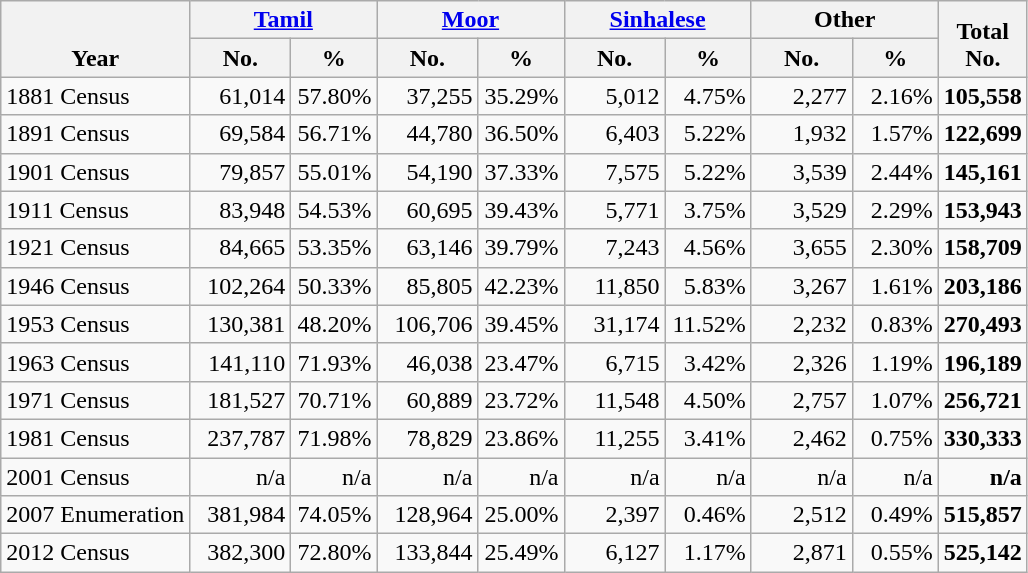<table class="wikitable" border="1" style="text-align:right;">
<tr>
<th style="vertical-align:bottom;" rowspan=2>Year</th>
<th colspan=2><a href='#'>Tamil</a></th>
<th colspan=2><a href='#'>Moor</a></th>
<th colspan=2><a href='#'>Sinhalese</a></th>
<th colspan=2>Other</th>
<th style="vertical-align:bottom;" rowspan=2>Total<br>No.</th>
</tr>
<tr>
<th style="width:60px;">No.</th>
<th style="width:50px;">%</th>
<th style="width:60px;">No.</th>
<th style="width:50px;">%</th>
<th style="width:60px;">No.</th>
<th style="width:50px;">%</th>
<th style="width:60px;">No.</th>
<th style="width:50px;">%</th>
</tr>
<tr>
<td align=left>1881 Census</td>
<td>61,014</td>
<td>57.80%</td>
<td>37,255</td>
<td>35.29%</td>
<td>5,012</td>
<td>4.75%</td>
<td>2,277</td>
<td>2.16%</td>
<td><strong>105,558</strong></td>
</tr>
<tr>
<td align=left>1891 Census</td>
<td>69,584</td>
<td>56.71%</td>
<td>44,780</td>
<td>36.50%</td>
<td>6,403</td>
<td>5.22%</td>
<td>1,932</td>
<td>1.57%</td>
<td><strong>122,699</strong></td>
</tr>
<tr>
<td align=left>1901 Census</td>
<td>79,857</td>
<td>55.01%</td>
<td>54,190</td>
<td>37.33%</td>
<td>7,575</td>
<td>5.22%</td>
<td>3,539</td>
<td>2.44%</td>
<td><strong>145,161</strong></td>
</tr>
<tr>
<td align=left>1911 Census</td>
<td>83,948</td>
<td>54.53%</td>
<td>60,695</td>
<td>39.43%</td>
<td>5,771</td>
<td>3.75%</td>
<td>3,529</td>
<td>2.29%</td>
<td><strong>153,943</strong></td>
</tr>
<tr>
<td align=left>1921 Census</td>
<td>84,665</td>
<td>53.35%</td>
<td>63,146</td>
<td>39.79%</td>
<td>7,243</td>
<td>4.56%</td>
<td>3,655</td>
<td>2.30%</td>
<td><strong>158,709</strong></td>
</tr>
<tr>
<td align=left>1946 Census</td>
<td>102,264</td>
<td>50.33%</td>
<td>85,805</td>
<td>42.23%</td>
<td>11,850</td>
<td>5.83%</td>
<td>3,267</td>
<td>1.61%</td>
<td><strong>203,186</strong></td>
</tr>
<tr>
<td align=left>1953 Census</td>
<td>130,381</td>
<td>48.20%</td>
<td>106,706</td>
<td>39.45%</td>
<td>31,174</td>
<td>11.52%</td>
<td>2,232</td>
<td>0.83%</td>
<td><strong>270,493</strong></td>
</tr>
<tr>
<td align=left>1963 Census</td>
<td>141,110</td>
<td>71.93%</td>
<td>46,038</td>
<td>23.47%</td>
<td>6,715</td>
<td>3.42%</td>
<td>2,326</td>
<td>1.19%</td>
<td><strong>196,189</strong></td>
</tr>
<tr>
<td align=left>1971 Census</td>
<td>181,527</td>
<td>70.71%</td>
<td>60,889</td>
<td>23.72%</td>
<td>11,548</td>
<td>4.50%</td>
<td>2,757</td>
<td>1.07%</td>
<td><strong>256,721</strong></td>
</tr>
<tr>
<td align=left>1981 Census</td>
<td>237,787</td>
<td>71.98%</td>
<td>78,829</td>
<td>23.86%</td>
<td>11,255</td>
<td>3.41%</td>
<td>2,462</td>
<td>0.75%</td>
<td><strong>330,333</strong></td>
</tr>
<tr>
<td align=left>2001 Census</td>
<td>n/a</td>
<td>n/a</td>
<td>n/a</td>
<td>n/a</td>
<td>n/a</td>
<td>n/a</td>
<td>n/a</td>
<td>n/a</td>
<td><strong>n/a</strong></td>
</tr>
<tr>
<td align=left>2007 Enumeration</td>
<td>381,984</td>
<td>74.05%</td>
<td>128,964</td>
<td>25.00%</td>
<td>2,397</td>
<td>0.46%</td>
<td>2,512</td>
<td>0.49%</td>
<td><strong>515,857</strong></td>
</tr>
<tr>
<td align=left>2012 Census</td>
<td>382,300</td>
<td>72.80%</td>
<td>133,844</td>
<td>25.49%</td>
<td>6,127</td>
<td>1.17%</td>
<td>2,871</td>
<td>0.55%</td>
<td><strong>525,142</strong></td>
</tr>
</table>
